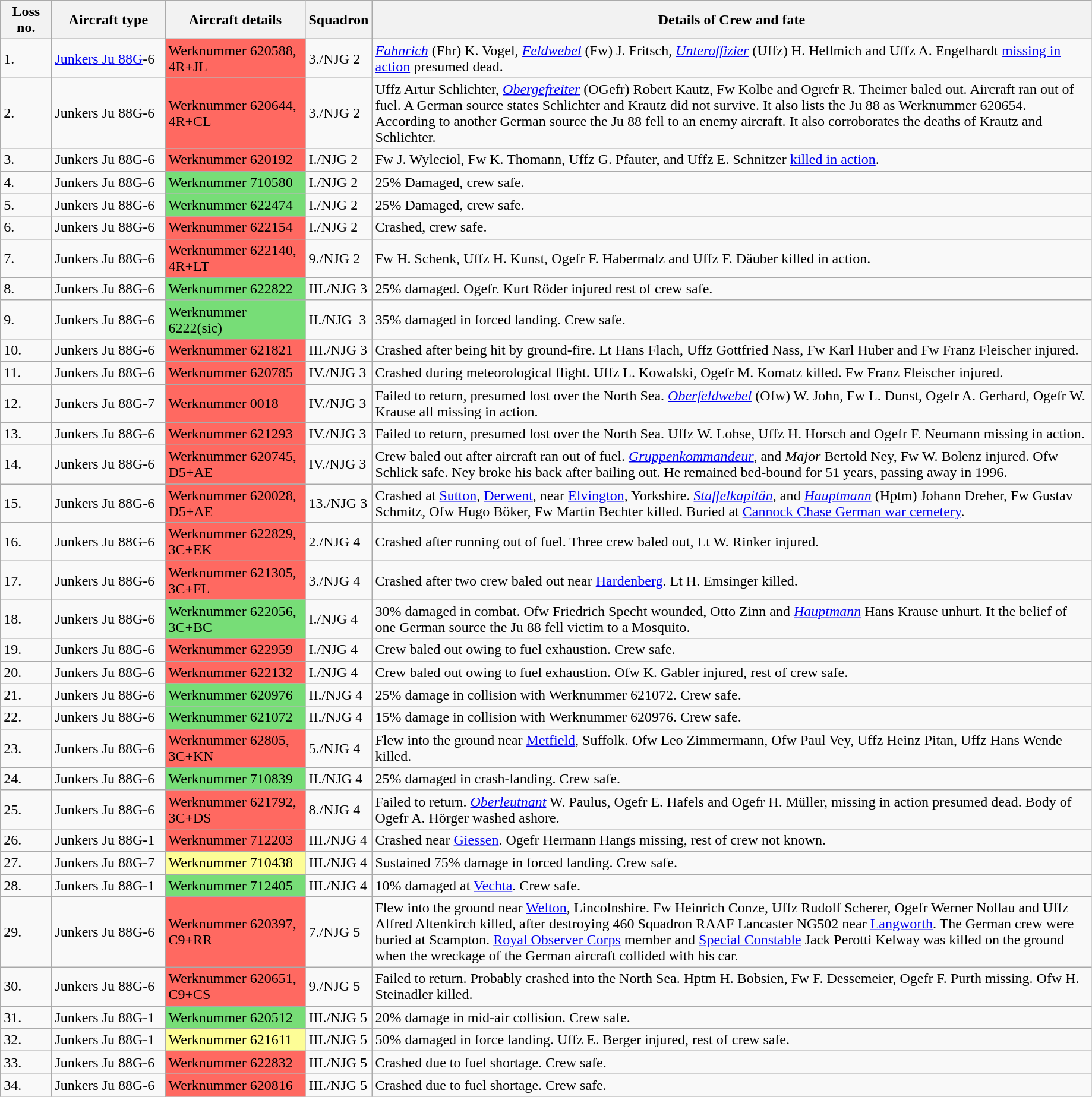<table class="wikitable">
<tr>
<th style="width:50px; text-align:center;">Loss no.</th>
<th style="width:120px; text-align:center;">Aircraft type</th>
<th style="width:150px; text-align:center;">Aircraft details</th>
<th style="width:60px; text-align:center;">Squadron</th>
<th style="width:800px; text-align:center;">Details of Crew and fate</th>
</tr>
<tr>
<td>1.</td>
<td><a href='#'>Junkers Ju 88G</a>-6</td>
<td style="text-align:centre; background:#ff6961;">Werknummer 620588, 4R+JL</td>
<td>3./NJG 2</td>
<td><em><a href='#'>Fahnrich</a></em> (Fhr) K. Vogel, <em><a href='#'>Feldwebel</a></em> (Fw) J. Fritsch, <em><a href='#'>Unteroffizier</a></em> (Uffz) H. Hellmich and Uffz A. Engelhardt <a href='#'>missing in action</a> presumed dead.</td>
</tr>
<tr>
<td>2.</td>
<td>Junkers Ju 88G-6</td>
<td style="text-align:centre; background:#ff6961;">Werknummer 620644, 4R+CL</td>
<td>3./NJG 2</td>
<td>Uffz Artur Schlichter, <em><a href='#'>Obergefreiter</a></em> (OGefr) Robert Kautz, Fw Kolbe and Ogrefr R. Theimer baled out. Aircraft ran out of fuel. A German source states Schlichter and Krautz did not survive. It also lists the Ju 88 as Werknummer 620654. According to another German source the Ju 88 fell to an enemy aircraft. It also corroborates the deaths of Krautz and Schlichter.</td>
</tr>
<tr>
<td>3.</td>
<td>Junkers Ju 88G-6</td>
<td style="text-align:centre; background:#ff6961;">Werknummer 620192</td>
<td>I./NJG 2</td>
<td>Fw J. Wyleciol, Fw K. Thomann, Uffz G. Pfauter, and Uffz E. Schnitzer <a href='#'>killed in action</a>.</td>
</tr>
<tr>
<td>4.</td>
<td>Junkers Ju 88G-6</td>
<td style="text-align:centre; background:#77DD77;">Werknummer 710580</td>
<td>I./NJG 2</td>
<td>25% Damaged, crew safe.</td>
</tr>
<tr>
<td>5.</td>
<td>Junkers Ju 88G-6</td>
<td style="text-align:centre; background:#77DD77;">Werknummer 622474</td>
<td>I./NJG 2</td>
<td>25% Damaged, crew safe.</td>
</tr>
<tr>
<td>6.</td>
<td>Junkers Ju 88G-6</td>
<td style="text-align:centre; background:#ff6961;">Werknummer 622154</td>
<td>I./NJG 2</td>
<td>Crashed, crew safe.</td>
</tr>
<tr>
<td>7.</td>
<td>Junkers Ju 88G-6</td>
<td style="text-align:centre; background:#ff6961;">Werknummer 622140, 4R+LT</td>
<td>9./NJG 2</td>
<td>Fw H. Schenk, Uffz H. Kunst, Ogefr F. Habermalz and Uffz F. Däuber killed in action.</td>
</tr>
<tr>
<td>8.</td>
<td>Junkers Ju 88G-6</td>
<td style="text-align:centre; background:#77DD77;">Werknummer 622822</td>
<td>III./NJG 3</td>
<td>25% damaged. Ogefr. Kurt Röder injured rest of crew safe.</td>
</tr>
<tr>
<td>9.</td>
<td>Junkers Ju 88G-6</td>
<td style="text-align:centre; background:#77DD77;">Werknummer 6222(sic)</td>
<td>II./NJG  3</td>
<td>35% damaged in forced landing. Crew safe.</td>
</tr>
<tr>
<td>10.</td>
<td>Junkers Ju 88G-6</td>
<td style="text-align:centre; background:#ff6961;">Werknummer 621821</td>
<td>III./NJG 3</td>
<td>Crashed after being hit by ground-fire. Lt Hans Flach, Uffz Gottfried Nass, Fw Karl Huber and Fw Franz Fleischer injured.</td>
</tr>
<tr>
<td>11.</td>
<td>Junkers Ju 88G-6</td>
<td style="text-align:centre; background:#ff6961;">Werknummer 620785</td>
<td>IV./NJG 3</td>
<td>Crashed during meteorological flight. Uffz L. Kowalski, Ogefr M. Komatz killed. Fw Franz Fleischer injured.</td>
</tr>
<tr>
<td>12.</td>
<td>Junkers Ju 88G-7</td>
<td style="text-align:centre; background:#ff6961;">Werknummer 0018</td>
<td>IV./NJG 3</td>
<td>Failed to return, presumed lost over the North Sea. <em><a href='#'>Oberfeldwebel</a></em> (Ofw) W. John, Fw L. Dunst, Ogefr A. Gerhard, Ogefr W. Krause all missing in action.</td>
</tr>
<tr>
<td>13.</td>
<td>Junkers Ju 88G-6</td>
<td style="text-align:centre; background:#ff6961;">Werknummer 621293</td>
<td>IV./NJG 3</td>
<td>Failed to return, presumed lost over the North Sea. Uffz W. Lohse, Uffz H. Horsch and Ogefr F. Neumann missing in action.</td>
</tr>
<tr>
<td>14.</td>
<td>Junkers Ju 88G-6</td>
<td style="text-align:centre; background:#ff6961;">Werknummer 620745, D5+AE</td>
<td>IV./NJG 3</td>
<td>Crew baled out after aircraft ran out of fuel. <em><a href='#'>Gruppenkommandeur</a></em>, and <em>Major</em> Bertold Ney, Fw W. Bolenz injured. Ofw Schlick safe. Ney broke his back after bailing out. He remained bed-bound for 51 years, passing away in 1996.</td>
</tr>
<tr>
<td>15.</td>
<td>Junkers Ju 88G-6</td>
<td style="text-align:centre; background:#ff6961;">Werknummer 620028, D5+AE</td>
<td>13./NJG 3</td>
<td>Crashed at <a href='#'>Sutton</a>, <a href='#'>Derwent</a>, near <a href='#'>Elvington</a>, Yorkshire. <em><a href='#'>Staffelkapitän</a></em>, and <em><a href='#'>Hauptmann</a></em> (Hptm) Johann Dreher, Fw Gustav Schmitz, Ofw Hugo Böker, Fw Martin Bechter killed. Buried at <a href='#'>Cannock Chase German war cemetery</a>.</td>
</tr>
<tr>
<td>16.</td>
<td>Junkers Ju 88G-6</td>
<td style="text-align:centre; background:#ff6961;">Werknummer 622829, 3C+EK</td>
<td>2./NJG 4</td>
<td>Crashed after running out of fuel. Three crew baled out, Lt W. Rinker injured.</td>
</tr>
<tr>
<td>17.</td>
<td>Junkers Ju 88G-6</td>
<td style="text-align:centre; background:#ff6961;">Werknummer 621305, 3C+FL</td>
<td>3./NJG 4</td>
<td>Crashed after two crew baled out near <a href='#'>Hardenberg</a>. Lt H. Emsinger killed.</td>
</tr>
<tr>
<td>18.</td>
<td>Junkers Ju 88G-6</td>
<td style="text-align:centre; background:#77DD77;">Werknummer 622056, 3C+BC</td>
<td>I./NJG 4</td>
<td>30% damaged in combat. Ofw Friedrich Specht wounded, Otto Zinn and <em><a href='#'>Hauptmann</a></em> Hans Krause unhurt. It the belief of one German source the Ju 88 fell victim to a Mosquito.</td>
</tr>
<tr>
<td>19.</td>
<td>Junkers Ju 88G-6</td>
<td style="text-align:centre; background:#ff6961;">Werknummer 622959</td>
<td>I./NJG 4</td>
<td>Crew baled out owing to fuel exhaustion. Crew safe.</td>
</tr>
<tr>
<td>20.</td>
<td>Junkers Ju 88G-6</td>
<td style="text-align:centre; background:#ff6961;">Werknummer 622132</td>
<td>I./NJG 4</td>
<td>Crew baled out owing to fuel exhaustion. Ofw K. Gabler injured, rest of crew safe.</td>
</tr>
<tr>
<td>21.</td>
<td>Junkers Ju 88G-6</td>
<td style="text-align:centre; background:#77DD77;">Werknummer 620976</td>
<td>II./NJG 4</td>
<td>25% damage in collision with Werknummer 621072. Crew safe.</td>
</tr>
<tr>
<td>22.</td>
<td>Junkers Ju 88G-6</td>
<td style="text-align:centre; background:#77DD77;">Werknummer 621072</td>
<td>II./NJG 4</td>
<td>15% damage in collision with Werknummer 620976. Crew safe.</td>
</tr>
<tr>
<td>23.</td>
<td>Junkers Ju 88G-6</td>
<td style="text-align:centre; background:#ff6961;">Werknummer 62805, 3C+KN</td>
<td>5./NJG 4</td>
<td>Flew into the ground near <a href='#'>Metfield</a>, Suffolk. Ofw Leo Zimmermann, Ofw Paul Vey, Uffz Heinz Pitan, Uffz Hans Wende killed.</td>
</tr>
<tr>
<td>24.</td>
<td>Junkers Ju 88G-6</td>
<td style="text-align:centre; background:#77DD77;">Werknummer 710839</td>
<td>II./NJG 4</td>
<td>25% damaged in crash-landing. Crew safe.</td>
</tr>
<tr>
<td>25.</td>
<td>Junkers Ju 88G-6</td>
<td style="text-align:centre; background:#ff6961;">Werknummer 621792, 3C+DS</td>
<td>8./NJG 4</td>
<td>Failed to return. <em><a href='#'>Oberleutnant</a></em> W. Paulus, Ogefr E. Hafels and Ogefr H. Müller, missing in action presumed dead. Body of Ogefr A. Hörger washed ashore.</td>
</tr>
<tr>
<td>26.</td>
<td>Junkers Ju 88G-1</td>
<td style="text-align:centre; background:#ff6961;">Werknummer 712203</td>
<td>III./NJG 4</td>
<td>Crashed near <a href='#'>Giessen</a>. Ogefr Hermann Hangs missing, rest of crew not known.</td>
</tr>
<tr>
<td>27.</td>
<td>Junkers Ju 88G-7</td>
<td style="text-align:centre; background:#FDFD96;">Werknummer 710438</td>
<td>III./NJG 4</td>
<td>Sustained 75% damage in forced landing. Crew safe.</td>
</tr>
<tr>
<td>28.</td>
<td>Junkers Ju 88G-1</td>
<td style="text-align:centre; background:#77DD77;">Werknummer 712405</td>
<td>III./NJG 4</td>
<td>10% damaged at <a href='#'>Vechta</a>. Crew safe.</td>
</tr>
<tr>
<td>29.</td>
<td>Junkers Ju 88G-6</td>
<td style="text-align:centre; background:#ff6961;">Werknummer 620397, C9+RR</td>
<td>7./NJG 5</td>
<td>Flew into the ground near <a href='#'>Welton</a>, Lincolnshire. Fw Heinrich Conze, Uffz Rudolf Scherer, Ogefr Werner Nollau and Uffz Alfred Altenkirch killed, after destroying 460 Squadron RAAF Lancaster NG502 near <a href='#'>Langworth</a>. The German crew were buried at Scampton. <a href='#'>Royal Observer Corps</a> member and <a href='#'>Special Constable</a> Jack Perotti Kelway was killed on the ground when the wreckage of the German aircraft collided with his car.</td>
</tr>
<tr>
<td>30.</td>
<td>Junkers Ju 88G-6</td>
<td style="text-align:centre; background:#ff6961;">Werknummer 620651, C9+CS</td>
<td>9./NJG 5</td>
<td>Failed to return. Probably crashed into the North Sea. Hptm H. Bobsien, Fw F. Dessemeier, Ogefr F. Purth missing. Ofw H. Steinadler killed.</td>
</tr>
<tr>
<td>31.</td>
<td>Junkers Ju 88G-1</td>
<td style="text-align:centre; background:#77DD77;">Werknummer 620512</td>
<td>III./NJG 5</td>
<td>20% damage in mid-air collision. Crew safe.</td>
</tr>
<tr>
<td>32.</td>
<td>Junkers Ju 88G-1</td>
<td style="text-align:centre; background:#FDFD96;">Werknummer 621611</td>
<td>III./NJG 5</td>
<td>50% damaged in force landing. Uffz E. Berger injured, rest of crew safe.</td>
</tr>
<tr>
<td>33.</td>
<td>Junkers Ju 88G-6</td>
<td style="text-align:centre; background:#ff6961;">Werknummer 622832</td>
<td>III./NJG 5</td>
<td>Crashed due to fuel shortage. Crew safe.</td>
</tr>
<tr>
<td>34.</td>
<td>Junkers Ju 88G-6</td>
<td style="text-align:centre; background:#ff6961;">Werknummer 620816</td>
<td>III./NJG 5</td>
<td>Crashed due to fuel shortage. Crew safe.</td>
</tr>
</table>
